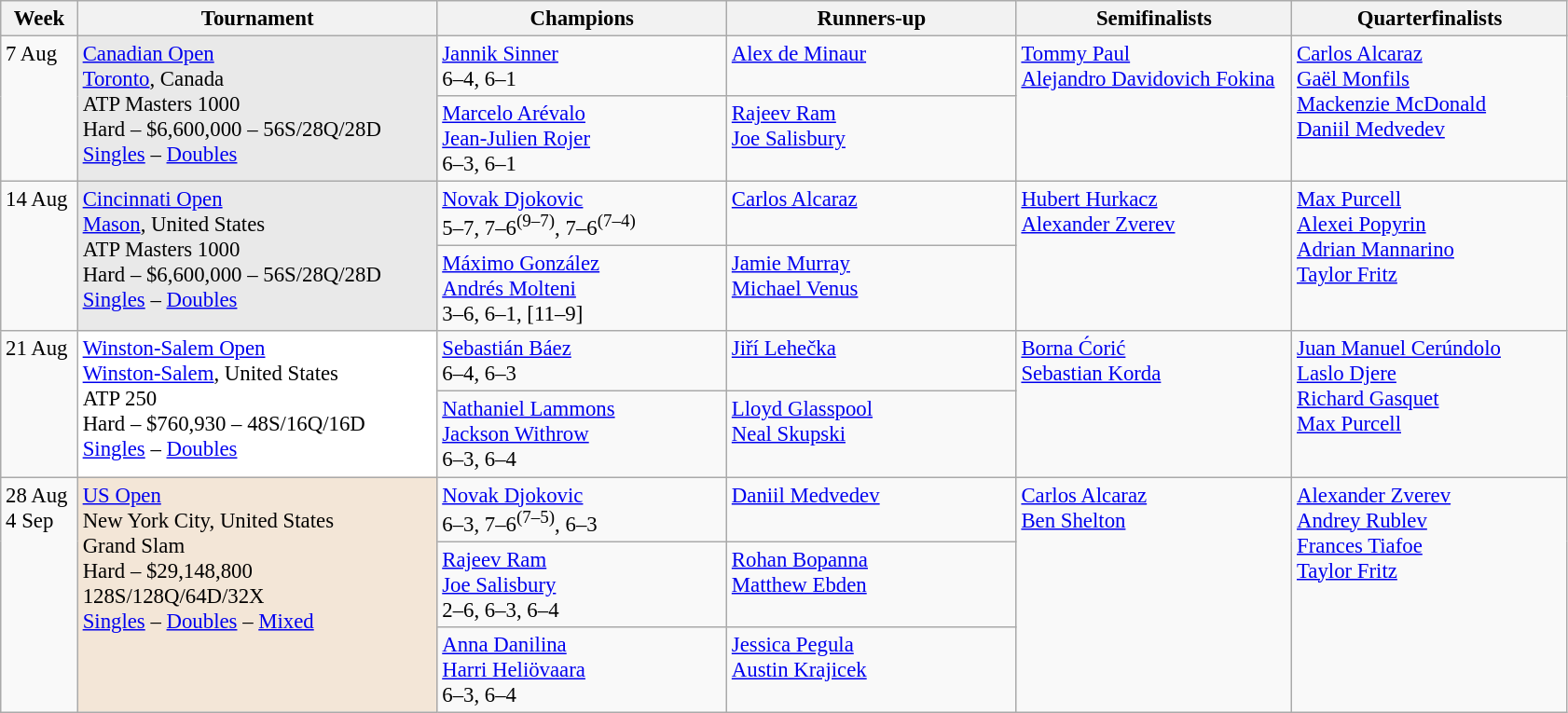<table class=wikitable style=font-size:95%>
<tr>
<th style="width:48px;">Week</th>
<th style="width:250px;">Tournament</th>
<th style="width:200px;">Champions</th>
<th style="width:200px;">Runners-up</th>
<th style="width:190px;">Semifinalists</th>
<th style="width:190px;">Quarterfinalists</th>
</tr>
<tr valign=top>
<td rowspan=2>7 Aug</td>
<td style="background:#e9e9e9;" rowspan="2"><a href='#'>Canadian Open</a><br> <a href='#'>Toronto</a>, Canada<br>ATP Masters 1000 <br>Hard – $6,600,000 – 56S/28Q/28D <br><a href='#'>Singles</a> – <a href='#'>Doubles</a></td>
<td> <a href='#'>Jannik Sinner</a> <br> 6–4, 6–1</td>
<td> <a href='#'>Alex de Minaur</a></td>
<td rowspan=2> <a href='#'>Tommy Paul</a> <br>  <a href='#'>Alejandro Davidovich Fokina</a></td>
<td rowspan=2> <a href='#'>Carlos Alcaraz</a> <br>  <a href='#'>Gaël Monfils</a> <br>  <a href='#'>Mackenzie McDonald</a> <br>  <a href='#'>Daniil Medvedev</a></td>
</tr>
<tr valign=top>
<td> <a href='#'>Marcelo Arévalo</a> <br>  <a href='#'>Jean-Julien Rojer</a> <br> 6–3, 6–1</td>
<td> <a href='#'>Rajeev Ram</a> <br>  <a href='#'>Joe Salisbury</a></td>
</tr>
<tr valign=top>
<td rowspan=2>14 Aug</td>
<td style="background:#e9e9e9;" rowspan="2"><a href='#'>Cincinnati Open</a><br> <a href='#'>Mason</a>, United States<br>ATP Masters 1000 <br>Hard – $6,600,000 – 56S/28Q/28D <br><a href='#'>Singles</a> – <a href='#'>Doubles</a></td>
<td> <a href='#'>Novak Djokovic</a> <br> 5–7, 7–6<sup>(9–7)</sup>, 7–6<sup>(7–4)</sup></td>
<td> <a href='#'>Carlos Alcaraz</a></td>
<td rowspan=2> <a href='#'>Hubert Hurkacz</a> <br>  <a href='#'>Alexander Zverev</a></td>
<td rowspan=2> <a href='#'>Max Purcell</a> <br>  <a href='#'>Alexei Popyrin</a> <br>  <a href='#'>Adrian Mannarino</a> <br>  <a href='#'>Taylor Fritz</a></td>
</tr>
<tr valign=top>
<td> <a href='#'>Máximo González</a> <br>  <a href='#'>Andrés Molteni</a> <br> 3–6, 6–1, [11–9]</td>
<td> <a href='#'>Jamie Murray</a> <br>  <a href='#'>Michael Venus</a></td>
</tr>
<tr valign=top>
<td rowspan=2>21 Aug</td>
<td style="background:#fff;" rowspan="2"><a href='#'>Winston-Salem Open</a><br><a href='#'>Winston-Salem</a>, United States<br>ATP 250 <br>Hard – $760,930 – 48S/16Q/16D <br><a href='#'>Singles</a> – <a href='#'>Doubles</a></td>
<td> <a href='#'>Sebastián Báez</a> <br> 6–4, 6–3</td>
<td> <a href='#'>Jiří Lehečka</a></td>
<td rowspan=2> <a href='#'>Borna Ćorić</a> <br>  <a href='#'>Sebastian Korda</a></td>
<td rowspan=2> <a href='#'>Juan Manuel Cerúndolo</a> <br>  <a href='#'>Laslo Djere</a> <br>  <a href='#'>Richard Gasquet</a> <br>  <a href='#'>Max Purcell</a></td>
</tr>
<tr valign=top>
<td> <a href='#'>Nathaniel Lammons</a> <br>  <a href='#'>Jackson Withrow</a> <br> 6–3, 6–4</td>
<td> <a href='#'>Lloyd Glasspool</a> <br>  <a href='#'>Neal Skupski</a></td>
</tr>
<tr valign=top>
<td rowspan=3>28 Aug<br>4 Sep</td>
<td style="background:#f3e6d7;" rowspan="3"><a href='#'>US Open</a><br>New York City, United States <br> Grand Slam <br>Hard – $29,148,800<br>128S/128Q/64D/32X<br><a href='#'>Singles</a> – <a href='#'>Doubles</a> – <a href='#'>Mixed</a></td>
<td> <a href='#'>Novak Djokovic</a> <br> 6–3, 7–6<sup>(7–5)</sup>, 6–3</td>
<td> <a href='#'>Daniil Medvedev</a></td>
<td rowspan=3> <a href='#'>Carlos Alcaraz</a> <br>  <a href='#'>Ben Shelton</a></td>
<td rowspan=3> <a href='#'>Alexander Zverev</a> <br>  <a href='#'>Andrey Rublev</a>  <br>  <a href='#'>Frances Tiafoe</a> <br>  <a href='#'>Taylor Fritz</a></td>
</tr>
<tr valign=top>
<td> <a href='#'>Rajeev Ram</a> <br>  <a href='#'>Joe Salisbury</a> <br> 2–6, 6–3, 6–4</td>
<td> <a href='#'>Rohan Bopanna</a> <br>  <a href='#'>Matthew Ebden</a></td>
</tr>
<tr valign=top>
<td> <a href='#'>Anna Danilina</a> <br>   <a href='#'>Harri Heliövaara</a> <br> 6–3, 6–4</td>
<td> <a href='#'>Jessica Pegula</a> <br>  <a href='#'>Austin Krajicek</a></td>
</tr>
</table>
